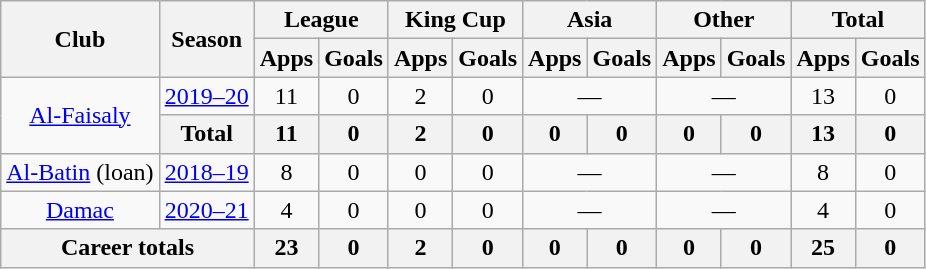<table class="wikitable" style="text-align: center">
<tr>
<th rowspan=2>Club</th>
<th rowspan=2>Season</th>
<th colspan=2>League</th>
<th colspan=2>King Cup</th>
<th colspan=2>Asia</th>
<th colspan=2>Other</th>
<th colspan=2>Total</th>
</tr>
<tr>
<th>Apps</th>
<th>Goals</th>
<th>Apps</th>
<th>Goals</th>
<th>Apps</th>
<th>Goals</th>
<th>Apps</th>
<th>Goals</th>
<th>Apps</th>
<th>Goals</th>
</tr>
<tr>
<td rowspan=2><a href='#'>Al-Faisaly</a></td>
<td><a href='#'>2019–20</a></td>
<td>11</td>
<td>0</td>
<td>2</td>
<td>0</td>
<td colspan="2">—</td>
<td colspan="2">—</td>
<td>13</td>
<td>0</td>
</tr>
<tr>
<th>Total</th>
<th>11</th>
<th>0</th>
<th>2</th>
<th>0</th>
<th>0</th>
<th>0</th>
<th>0</th>
<th>0</th>
<th>13</th>
<th>0</th>
</tr>
<tr>
<td><a href='#'>Al-Batin</a> (loan)</td>
<td><a href='#'>2018–19</a></td>
<td>8</td>
<td>0</td>
<td>0</td>
<td>0</td>
<td colspan="2">—</td>
<td colspan="2">—</td>
<td>8</td>
<td>0</td>
</tr>
<tr>
<td><a href='#'>Damac</a></td>
<td><a href='#'>2020–21</a></td>
<td>4</td>
<td>0</td>
<td>0</td>
<td>0</td>
<td colspan="2">—</td>
<td colspan="2">—</td>
<td>4</td>
<td>0</td>
</tr>
<tr>
<th colspan=2>Career totals</th>
<th>23</th>
<th>0</th>
<th>2</th>
<th>0</th>
<th>0</th>
<th>0</th>
<th>0</th>
<th>0</th>
<th>25</th>
<th>0</th>
</tr>
</table>
